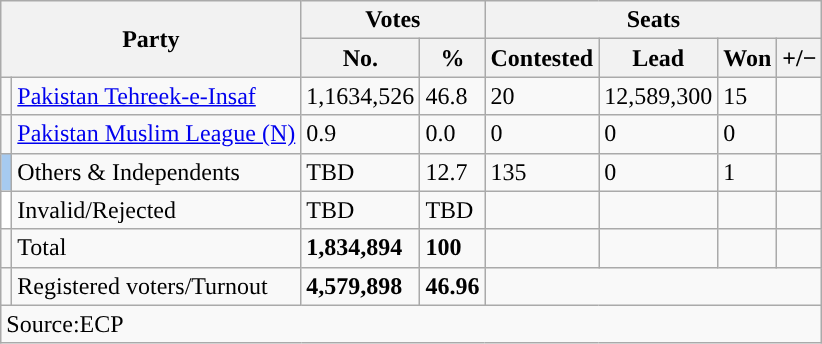<table class="wikitable sortable">
<tr>
<th colspan="2" rowspan="2">Party</th>
<th colspan="2">Votes</th>
<th colspan="4">Seats</th>
</tr>
<tr>
<th>No.</th>
<th>%</th>
<th>Contested</th>
<th>Lead</th>
<th>Won</th>
<th><strong>+/−</strong></th>
</tr>
<tr>
<td></td>
<td><a href='#'>Pakistan Tehreek-e-Insaf</a></td>
<td>1,1634,526</td>
<td>46.8</td>
<td>20</td>
<td>12,589,300</td>
<td>15</td>
<td></td>
</tr>
<tr>
<td></td>
<td><a href='#'>Pakistan Muslim League (N)</a></td>
<td>0.9</td>
<td>0.0</td>
<td>0</td>
<td>0</td>
<td>0</td>
<td></td>
</tr>
<tr>
<td bgcolor=#a6caf0></td>
<td>Others & Independents</td>
<td>TBD</td>
<td>12.7</td>
<td>135</td>
<td>0</td>
<td>1</td>
<td></td>
</tr>
<tr>
<td bgcolor=white></td>
<td>Invalid/Rejected</td>
<td>TBD</td>
<td>TBD</td>
<td></td>
<td></td>
<td></td>
<td></td>
</tr>
<tr class="sortbottom">
<td></td>
<td>Total</td>
<td><strong>1,834,894</strong></td>
<td><strong>100</strong></td>
<td></td>
<td></td>
<td></td>
<td></td>
</tr>
<tr>
<td></td>
<td>Registered voters/Turnout</td>
<td><strong>4,579,898</strong></td>
<td><strong>46.96</strong></td>
<td colspan="4"></td>
</tr>
<tr class="sortbottom">
<td colspan="8">Source:ECP</td>
</tr>
</table>
